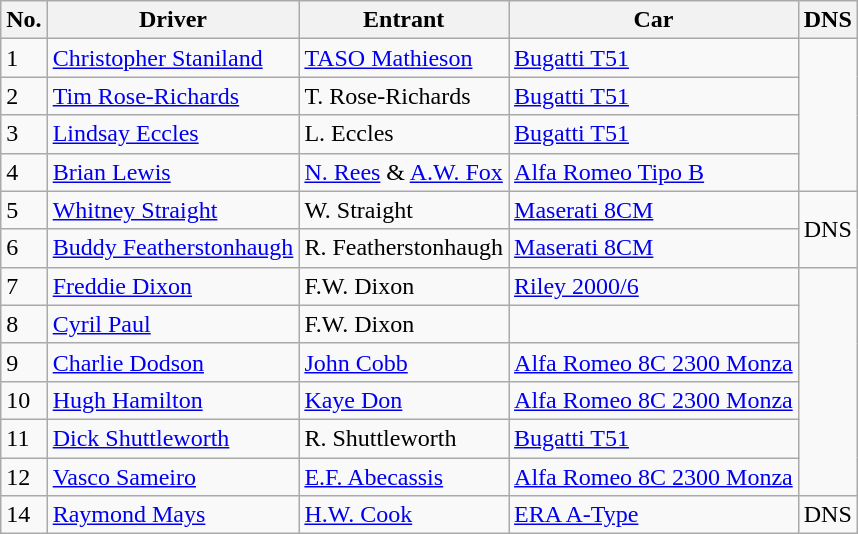<table class="wikitable sortable">
<tr>
<th>No.</th>
<th>Driver</th>
<th>Entrant</th>
<th>Car</th>
<th>DNS</th>
</tr>
<tr>
<td>1</td>
<td> <a href='#'>Christopher Staniland</a></td>
<td><a href='#'>TASO Mathieson</a></td>
<td><a href='#'>Bugatti T51</a></td>
<td rowspan="4"></td>
</tr>
<tr>
<td>2</td>
<td> <a href='#'>Tim Rose-Richards</a></td>
<td>T. Rose-Richards</td>
<td><a href='#'>Bugatti T51</a></td>
</tr>
<tr>
<td>3</td>
<td> <a href='#'>Lindsay Eccles</a></td>
<td>L. Eccles</td>
<td><a href='#'>Bugatti T51</a></td>
</tr>
<tr>
<td>4</td>
<td> <a href='#'>Brian Lewis</a></td>
<td><a href='#'>N. Rees</a> & <a href='#'>A.W. Fox</a></td>
<td><a href='#'>Alfa Romeo Tipo B</a></td>
</tr>
<tr>
<td>5</td>
<td> <a href='#'>Whitney Straight</a></td>
<td>W. Straight</td>
<td><a href='#'>Maserati 8CM</a></td>
<td rowspan="2">DNS</td>
</tr>
<tr>
<td>6</td>
<td> <a href='#'>Buddy Featherstonhaugh</a></td>
<td>R. Featherstonhaugh</td>
<td><a href='#'>Maserati 8CM</a></td>
</tr>
<tr>
<td>7</td>
<td> <a href='#'>Freddie Dixon</a></td>
<td>F.W. Dixon</td>
<td><a href='#'>Riley 2000/6</a></td>
<td rowspan="6"></td>
</tr>
<tr>
<td>8</td>
<td> <a href='#'>Cyril Paul</a></td>
<td>F.W. Dixon</td>
<td></td>
</tr>
<tr>
<td>9</td>
<td> <a href='#'>Charlie Dodson</a></td>
<td><a href='#'>John Cobb</a></td>
<td><a href='#'>Alfa Romeo 8C 2300 Monza</a></td>
</tr>
<tr>
<td>10</td>
<td> <a href='#'>Hugh Hamilton</a></td>
<td><a href='#'>Kaye Don</a></td>
<td><a href='#'>Alfa Romeo 8C 2300 Monza</a></td>
</tr>
<tr>
<td>11</td>
<td> <a href='#'>Dick Shuttleworth</a></td>
<td Richard Ormonde Shuttleworth>R. Shuttleworth</td>
<td><a href='#'>Bugatti T51</a></td>
</tr>
<tr>
<td>12</td>
<td> <a href='#'>Vasco Sameiro</a></td>
<td><a href='#'>E.F. Abecassis</a></td>
<td><a href='#'>Alfa Romeo 8C 2300 Monza</a></td>
</tr>
<tr>
<td>14</td>
<td> <a href='#'>Raymond Mays</a></td>
<td><a href='#'>H.W. Cook</a></td>
<td><a href='#'>ERA A-Type</a></td>
<td>DNS</td>
</tr>
</table>
